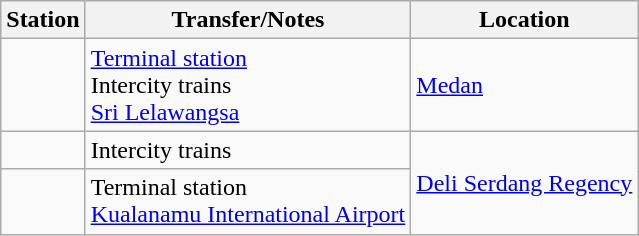<table class="wikitable">
<tr>
<th>Station</th>
<th>Transfer/Notes</th>
<th>Location</th>
</tr>
<tr>
<td></td>
<td><a href='#'>Terminal station</a><br> Intercity trains<br> <a href='#'>Sri Lelawangsa</a></td>
<td><a href='#'>Medan</a></td>
</tr>
<tr>
<td></td>
<td> Intercity trains</td>
<td rowspan="2"><a href='#'>Deli Serdang Regency</a></td>
</tr>
<tr>
<td></td>
<td>Terminal station<br> <a href='#'>Kualanamu International Airport</a></td>
</tr>
</table>
